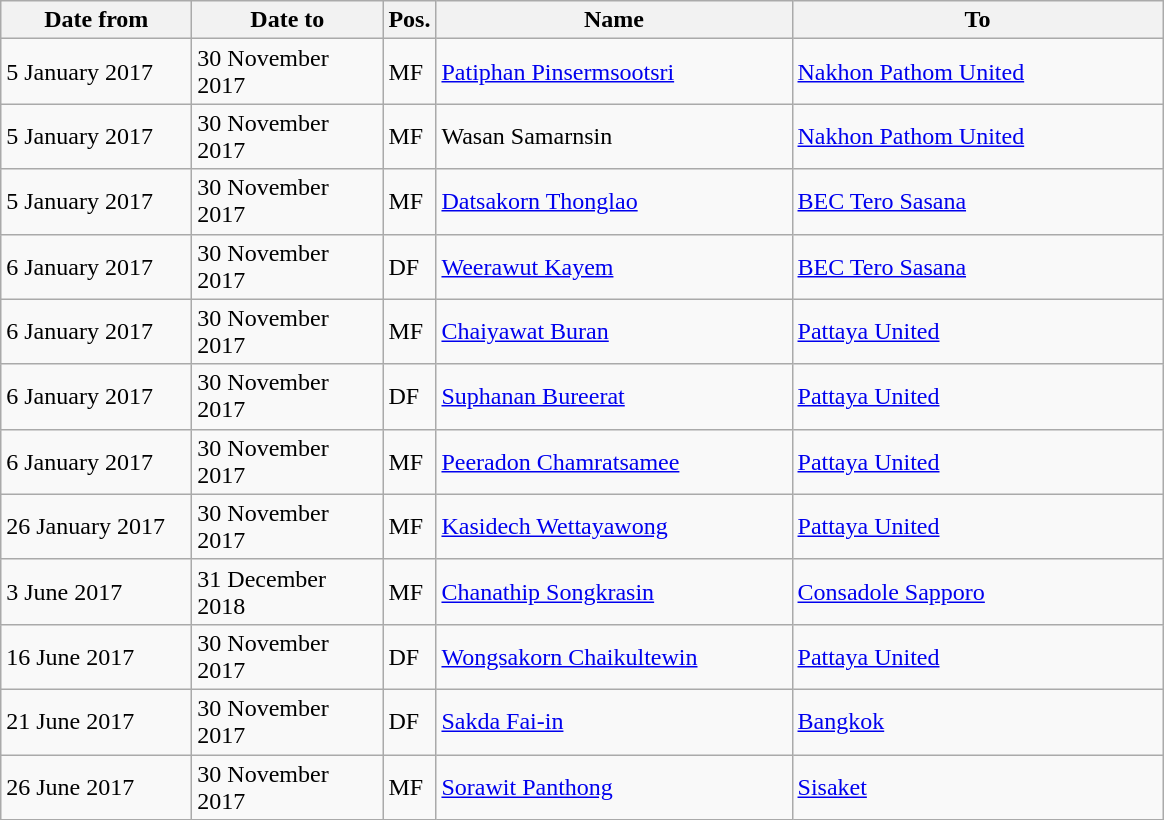<table class="wikitable">
<tr>
<th width="120">Date from</th>
<th width="120">Date to</th>
<th>Pos.</th>
<th width="230">Name</th>
<th width="240">To</th>
</tr>
<tr>
<td>5 January 2017</td>
<td>30 November 2017</td>
<td>MF</td>
<td> <a href='#'>Patiphan Pinsermsootsri</a></td>
<td> <a href='#'>Nakhon Pathom United</a></td>
</tr>
<tr>
<td>5 January 2017</td>
<td>30 November 2017</td>
<td>MF</td>
<td> Wasan Samarnsin</td>
<td> <a href='#'>Nakhon Pathom United</a></td>
</tr>
<tr>
<td>5 January 2017</td>
<td>30 November 2017</td>
<td>MF</td>
<td> <a href='#'>Datsakorn Thonglao</a></td>
<td> <a href='#'>BEC Tero Sasana</a></td>
</tr>
<tr>
<td>6 January 2017</td>
<td>30 November 2017</td>
<td>DF</td>
<td> <a href='#'>Weerawut Kayem</a></td>
<td> <a href='#'>BEC Tero Sasana</a></td>
</tr>
<tr>
<td>6 January 2017</td>
<td>30 November 2017</td>
<td>MF</td>
<td> <a href='#'>Chaiyawat Buran</a></td>
<td> <a href='#'>Pattaya United</a></td>
</tr>
<tr>
<td>6 January 2017</td>
<td>30 November 2017</td>
<td>DF</td>
<td> <a href='#'>Suphanan Bureerat</a></td>
<td> <a href='#'>Pattaya United</a></td>
</tr>
<tr>
<td>6 January 2017</td>
<td>30 November 2017</td>
<td>MF</td>
<td> <a href='#'>Peeradon Chamratsamee</a></td>
<td> <a href='#'>Pattaya United</a></td>
</tr>
<tr>
<td>26 January 2017</td>
<td>30 November 2017</td>
<td>MF</td>
<td> <a href='#'>Kasidech Wettayawong</a></td>
<td> <a href='#'>Pattaya United</a></td>
</tr>
<tr>
<td>3 June 2017</td>
<td>31 December 2018</td>
<td>MF</td>
<td> <a href='#'>Chanathip Songkrasin</a></td>
<td> <a href='#'>Consadole Sapporo</a></td>
</tr>
<tr>
<td>16 June 2017</td>
<td>30 November 2017</td>
<td>DF</td>
<td> <a href='#'>Wongsakorn Chaikultewin</a></td>
<td> <a href='#'>Pattaya United</a></td>
</tr>
<tr>
<td>21 June 2017</td>
<td>30 November 2017</td>
<td>DF</td>
<td> <a href='#'>Sakda Fai-in</a></td>
<td> <a href='#'>Bangkok</a></td>
</tr>
<tr>
<td>26 June 2017</td>
<td>30 November 2017</td>
<td>MF</td>
<td> <a href='#'>Sorawit Panthong</a></td>
<td> <a href='#'>Sisaket</a></td>
</tr>
</table>
